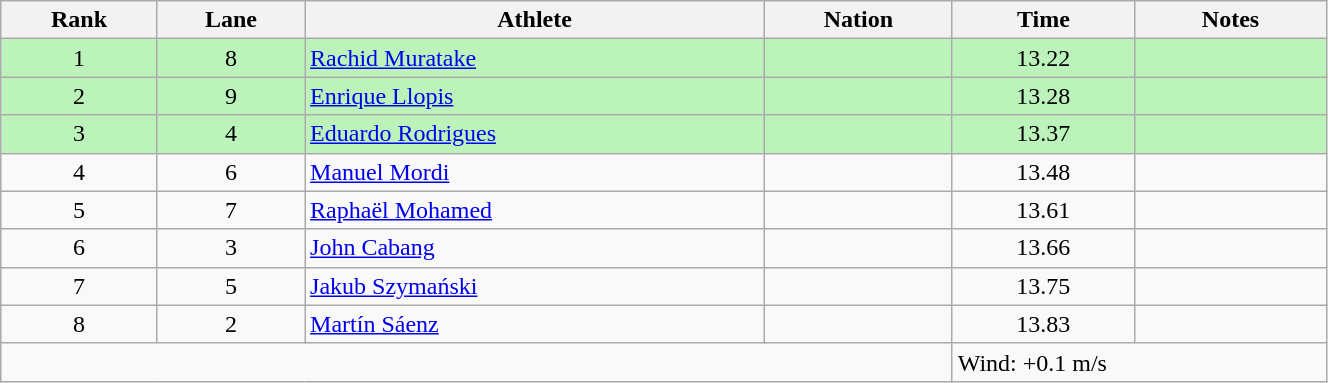<table class="wikitable sortable" style="text-align:center;width: 70%;">
<tr>
<th>Rank</th>
<th>Lane</th>
<th>Athlete</th>
<th>Nation</th>
<th>Time</th>
<th>Notes</th>
</tr>
<tr bgcolor="#bbf3bb">
<td>1</td>
<td>8</td>
<td align=left><a href='#'>Rachid Muratake</a></td>
<td align=left></td>
<td>13.22</td>
<td></td>
</tr>
<tr bgcolor="#bbf3bb">
<td>2</td>
<td>9</td>
<td align=left><a href='#'>Enrique Llopis</a></td>
<td align=left></td>
<td>13.28</td>
<td></td>
</tr>
<tr bgcolor="#bbf3bb">
<td>3</td>
<td>4</td>
<td align=left><a href='#'>Eduardo Rodrigues</a></td>
<td align=left></td>
<td>13.37</td>
<td></td>
</tr>
<tr>
<td>4</td>
<td>6</td>
<td align=left><a href='#'>Manuel Mordi</a></td>
<td align=left></td>
<td>13.48</td>
<td></td>
</tr>
<tr>
<td>5</td>
<td>7</td>
<td align=left><a href='#'>Raphaël Mohamed</a></td>
<td align=left></td>
<td>13.61</td>
<td></td>
</tr>
<tr>
<td>6</td>
<td>3</td>
<td align=left><a href='#'>John Cabang</a></td>
<td align=left></td>
<td>13.66</td>
<td></td>
</tr>
<tr>
<td>7</td>
<td>5</td>
<td align=left><a href='#'>Jakub Szymański</a></td>
<td align=left></td>
<td>13.75</td>
<td></td>
</tr>
<tr>
<td>8</td>
<td>2</td>
<td align=left><a href='#'>Martín Sáenz</a></td>
<td align=left></td>
<td>13.83</td>
<td></td>
</tr>
<tr class="sortbottom">
<td colspan="4"></td>
<td colspan="2" style="text-align:left;">Wind: +0.1 m/s</td>
</tr>
</table>
